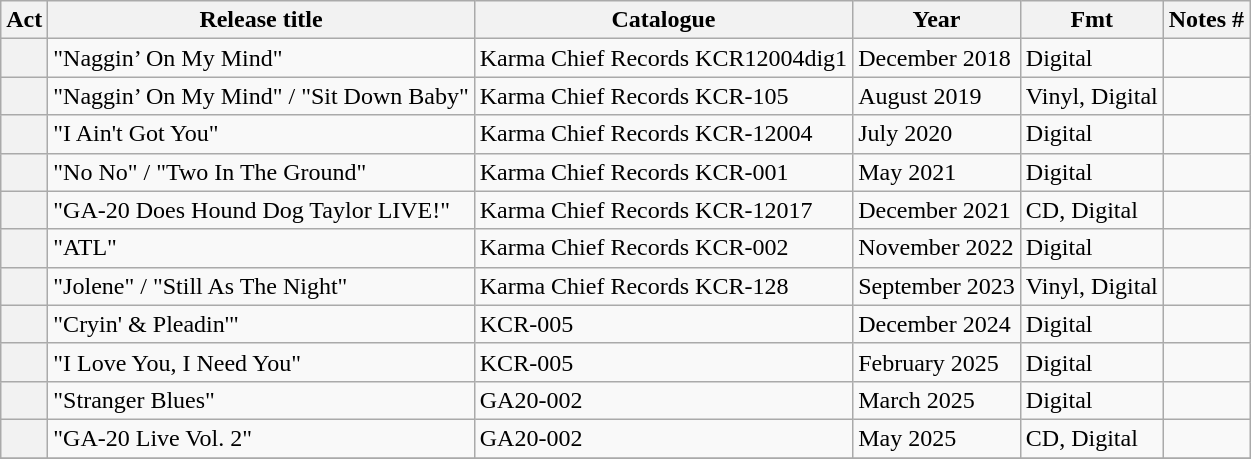<table class="wikitable plainrowheaders sortable">
<tr>
<th scope="col" class="unsortable">Act</th>
<th scope="col">Release title</th>
<th scope="col">Catalogue</th>
<th scope="col">Year</th>
<th scope="col">Fmt</th>
<th scope="col" class="unsortable">Notes #</th>
</tr>
<tr>
<th scope="row"></th>
<td>"Naggin’ On My Mind"</td>
<td>Karma Chief Records KCR12004dig1</td>
<td>December 2018</td>
<td>Digital</td>
<td></td>
</tr>
<tr>
<th scope="row"></th>
<td>"Naggin’ On My Mind" / "Sit Down Baby"</td>
<td>Karma Chief Records KCR-105</td>
<td>August 2019</td>
<td>Vinyl, Digital</td>
<td></td>
</tr>
<tr>
<th scope="row"></th>
<td>"I Ain't Got You"</td>
<td>Karma Chief Records KCR-12004</td>
<td>July 2020</td>
<td>Digital</td>
<td></td>
</tr>
<tr>
<th scope="row"></th>
<td>"No No" / "Two In The Ground"</td>
<td>Karma Chief Records KCR-001</td>
<td>May 2021</td>
<td>Digital</td>
<td></td>
</tr>
<tr>
<th scope="row"></th>
<td>"GA-20 Does Hound Dog Taylor LIVE!"</td>
<td>Karma Chief Records KCR-12017</td>
<td>December 2021</td>
<td>CD, Digital</td>
<td></td>
</tr>
<tr>
<th scope="row"></th>
<td>"ATL"</td>
<td>Karma Chief Records KCR-002</td>
<td>November 2022</td>
<td>Digital</td>
<td></td>
</tr>
<tr>
<th scope="row"></th>
<td>"Jolene" / "Still As The Night"</td>
<td>Karma Chief Records KCR-128</td>
<td>September 2023</td>
<td>Vinyl, Digital</td>
<td></td>
</tr>
<tr>
<th scope="row"></th>
<td>"Cryin' & Pleadin'"</td>
<td>KCR-005</td>
<td>December 2024</td>
<td>Digital</td>
<td></td>
</tr>
<tr>
<th scope="row"></th>
<td>"I Love You, I Need You"</td>
<td>KCR-005</td>
<td>February 2025</td>
<td>Digital</td>
<td></td>
</tr>
<tr>
<th scope="row"></th>
<td>"Stranger Blues"</td>
<td>GA20-002</td>
<td>March 2025</td>
<td>Digital</td>
<td></td>
</tr>
<tr>
<th scope="row"></th>
<td>"GA-20 Live Vol. 2"</td>
<td>GA20-002</td>
<td>May 2025</td>
<td>CD, Digital</td>
<td></td>
</tr>
<tr>
</tr>
</table>
